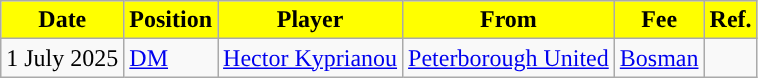<table class="wikitable plainrowheaders sortable">
<tr>
<th style="background:#FFFF00;color:black;">Date</th>
<th style="background:#FFFF00;color:black;">Position</th>
<th style="background:#FFFF00;color:black;">Player</th>
<th style="background:#FFFF00;color:black;">From</th>
<th style="background:#FFFF00;color:black;">Fee</th>
<th style="background:#FFFF00;color:black;">Ref.</th>
</tr>
<tr>
<td>1 July 2025</td>
<td><a href='#'>DM</a></td>
<td> <a href='#'>Hector Kyprianou</a></td>
<td> <a href='#'>Peterborough United</a></td>
<td><a href='#'>Bosman</a></td>
<td></td>
</tr>
</table>
